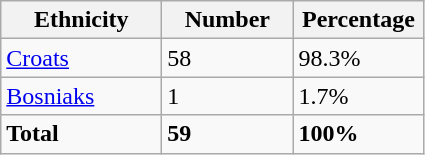<table class="wikitable">
<tr>
<th width="100px">Ethnicity</th>
<th width="80px">Number</th>
<th width="80px">Percentage</th>
</tr>
<tr>
<td><a href='#'>Croats</a></td>
<td>58</td>
<td>98.3%</td>
</tr>
<tr>
<td><a href='#'>Bosniaks</a></td>
<td>1</td>
<td>1.7%</td>
</tr>
<tr>
<td><strong>Total</strong></td>
<td><strong>59</strong></td>
<td><strong>100%</strong></td>
</tr>
</table>
